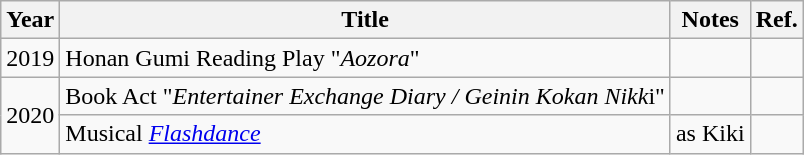<table class="wikitable">
<tr>
<th>Year</th>
<th>Title</th>
<th>Notes</th>
<th>Ref.</th>
</tr>
<tr>
<td>2019</td>
<td>Honan Gumi Reading Play "<em>Aozora</em>"</td>
<td></td>
<td></td>
</tr>
<tr>
<td rowspan="2">2020</td>
<td>Book Act "<em>Entertainer Exchange Diary / Geinin Kokan Nikk</em>i"</td>
<td></td>
<td></td>
</tr>
<tr>
<td>Musical <em><a href='#'>Flashdance</a></em></td>
<td>as Kiki</td>
<td></td>
</tr>
</table>
